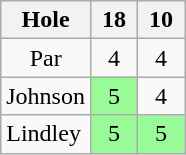<table class="wikitable" style="text-align:center">
<tr>
<th>Hole</th>
<th> 18 </th>
<th> 10 </th>
</tr>
<tr>
<td>Par</td>
<td>4</td>
<td>4</td>
</tr>
<tr>
<td align=left> Johnson</td>
<td style="background: PaleGreen;">5</td>
<td>4</td>
</tr>
<tr>
<td align=left> Lindley</td>
<td style="background: PaleGreen;">5</td>
<td style="background: PaleGreen;">5</td>
</tr>
</table>
